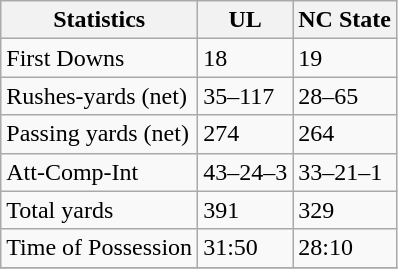<table class="wikitable">
<tr>
<th>Statistics</th>
<th>UL</th>
<th>NC State</th>
</tr>
<tr>
<td>First Downs</td>
<td>18</td>
<td>19</td>
</tr>
<tr>
<td>Rushes-yards (net)</td>
<td>35–117</td>
<td>28–65</td>
</tr>
<tr>
<td>Passing yards (net)</td>
<td>274</td>
<td>264</td>
</tr>
<tr>
<td>Att-Comp-Int</td>
<td>43–24–3</td>
<td>33–21–1</td>
</tr>
<tr>
<td>Total yards</td>
<td>391</td>
<td>329</td>
</tr>
<tr>
<td>Time of Possession</td>
<td>31:50</td>
<td>28:10</td>
</tr>
<tr>
</tr>
</table>
